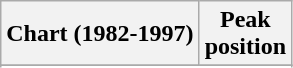<table class="wikitable plainrowheaders" style="text-align:center">
<tr>
<th>Chart (1982-1997)</th>
<th>Peak<br>position</th>
</tr>
<tr>
</tr>
<tr>
</tr>
</table>
